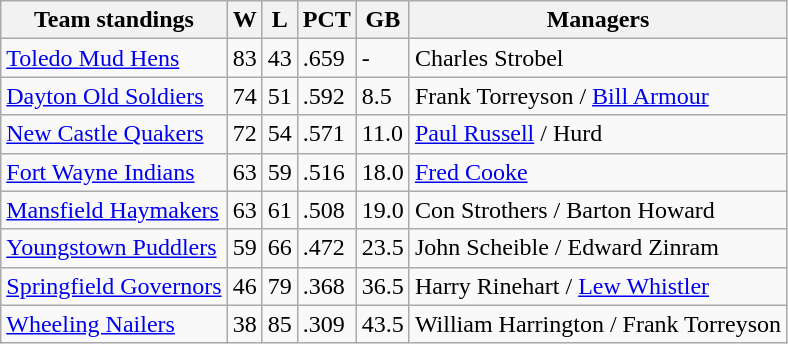<table class="wikitable">
<tr>
<th>Team standings</th>
<th>W</th>
<th>L</th>
<th>PCT</th>
<th>GB</th>
<th>Managers</th>
</tr>
<tr>
<td><a href='#'>Toledo Mud Hens</a></td>
<td>83</td>
<td>43</td>
<td>.659</td>
<td>-</td>
<td>Charles Strobel</td>
</tr>
<tr>
<td><a href='#'>Dayton Old Soldiers</a></td>
<td>74</td>
<td>51</td>
<td>.592</td>
<td>8.5</td>
<td>Frank Torreyson / <a href='#'>Bill Armour</a></td>
</tr>
<tr>
<td><a href='#'>New Castle Quakers</a></td>
<td>72</td>
<td>54</td>
<td>.571</td>
<td>11.0</td>
<td><a href='#'>Paul Russell</a> / Hurd</td>
</tr>
<tr>
<td><a href='#'>Fort Wayne Indians</a></td>
<td>63</td>
<td>59</td>
<td>.516</td>
<td>18.0</td>
<td><a href='#'>Fred Cooke</a></td>
</tr>
<tr>
<td><a href='#'>Mansfield Haymakers</a></td>
<td>63</td>
<td>61</td>
<td>.508</td>
<td>19.0</td>
<td>Con Strothers / Barton Howard</td>
</tr>
<tr>
<td><a href='#'>Youngstown Puddlers</a></td>
<td>59</td>
<td>66</td>
<td>.472</td>
<td>23.5</td>
<td>John Scheible / Edward Zinram</td>
</tr>
<tr>
<td><a href='#'>Springfield Governors</a></td>
<td>46</td>
<td>79</td>
<td>.368</td>
<td>36.5</td>
<td>Harry Rinehart / <a href='#'>Lew Whistler</a></td>
</tr>
<tr>
<td><a href='#'>Wheeling Nailers</a></td>
<td>38</td>
<td>85</td>
<td>.309</td>
<td>43.5</td>
<td>William Harrington / Frank Torreyson</td>
</tr>
</table>
